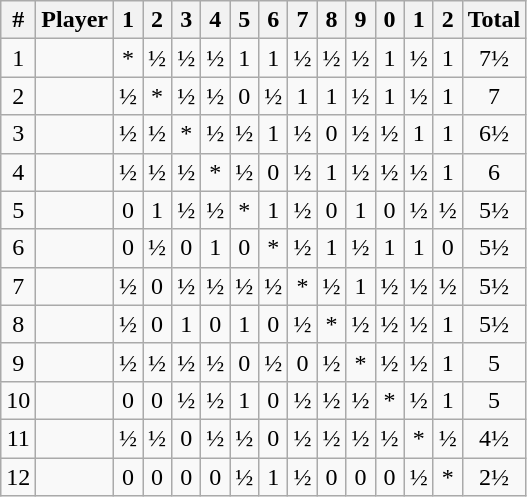<table class="wikitable" style="text-align: center; margin: 0em 4em">
<tr>
<th>#</th>
<th>Player</th>
<th>1</th>
<th>2</th>
<th>3</th>
<th>4</th>
<th>5</th>
<th>6</th>
<th>7</th>
<th>8</th>
<th>9</th>
<th>0</th>
<th>1</th>
<th>2</th>
<th>Total</th>
</tr>
<tr>
<td>1</td>
<td align=left></td>
<td>*</td>
<td>½</td>
<td>½</td>
<td>½</td>
<td>1</td>
<td>1</td>
<td>½</td>
<td>½</td>
<td>½</td>
<td>1</td>
<td>½</td>
<td>1</td>
<td>7½</td>
</tr>
<tr>
<td>2</td>
<td align=left></td>
<td>½</td>
<td>*</td>
<td>½</td>
<td>½</td>
<td>0</td>
<td>½</td>
<td>1</td>
<td>1</td>
<td>½</td>
<td>1</td>
<td>½</td>
<td>1</td>
<td>7</td>
</tr>
<tr>
<td>3</td>
<td align=left></td>
<td>½</td>
<td>½</td>
<td>*</td>
<td>½</td>
<td>½</td>
<td>1</td>
<td>½</td>
<td>0</td>
<td>½</td>
<td>½</td>
<td>1</td>
<td>1</td>
<td>6½</td>
</tr>
<tr>
<td>4</td>
<td align=left></td>
<td>½</td>
<td>½</td>
<td>½</td>
<td>*</td>
<td>½</td>
<td>0</td>
<td>½</td>
<td>1</td>
<td>½</td>
<td>½</td>
<td>½</td>
<td>1</td>
<td>6</td>
</tr>
<tr>
<td>5</td>
<td align=left></td>
<td>0</td>
<td>1</td>
<td>½</td>
<td>½</td>
<td>*</td>
<td>1</td>
<td>½</td>
<td>0</td>
<td>1</td>
<td>0</td>
<td>½</td>
<td>½</td>
<td>5½</td>
</tr>
<tr>
<td>6</td>
<td align=left></td>
<td>0</td>
<td>½</td>
<td>0</td>
<td>1</td>
<td>0</td>
<td>*</td>
<td>½</td>
<td>1</td>
<td>½</td>
<td>1</td>
<td>1</td>
<td>0</td>
<td>5½</td>
</tr>
<tr>
<td>7</td>
<td align=left></td>
<td>½</td>
<td>0</td>
<td>½</td>
<td>½</td>
<td>½</td>
<td>½</td>
<td>*</td>
<td>½</td>
<td>1</td>
<td>½</td>
<td>½</td>
<td>½</td>
<td>5½</td>
</tr>
<tr>
<td>8</td>
<td align=left></td>
<td>½</td>
<td>0</td>
<td>1</td>
<td>0</td>
<td>1</td>
<td>0</td>
<td>½</td>
<td>*</td>
<td>½</td>
<td>½</td>
<td>½</td>
<td>1</td>
<td>5½</td>
</tr>
<tr>
<td>9</td>
<td align=left></td>
<td>½</td>
<td>½</td>
<td>½</td>
<td>½</td>
<td>0</td>
<td>½</td>
<td>0</td>
<td>½</td>
<td>*</td>
<td>½</td>
<td>½</td>
<td>1</td>
<td>5</td>
</tr>
<tr>
<td>10</td>
<td align=left></td>
<td>0</td>
<td>0</td>
<td>½</td>
<td>½</td>
<td>1</td>
<td>0</td>
<td>½</td>
<td>½</td>
<td>½</td>
<td>*</td>
<td>½</td>
<td>1</td>
<td>5</td>
</tr>
<tr>
<td>11</td>
<td align=left></td>
<td>½</td>
<td>½</td>
<td>0</td>
<td>½</td>
<td>½</td>
<td>0</td>
<td>½</td>
<td>½</td>
<td>½</td>
<td>½</td>
<td>*</td>
<td>½</td>
<td>4½</td>
</tr>
<tr>
<td>12</td>
<td align=left></td>
<td>0</td>
<td>0</td>
<td>0</td>
<td>0</td>
<td>½</td>
<td>1</td>
<td>½</td>
<td>0</td>
<td>0</td>
<td>0</td>
<td>½</td>
<td>*</td>
<td>2½</td>
</tr>
</table>
